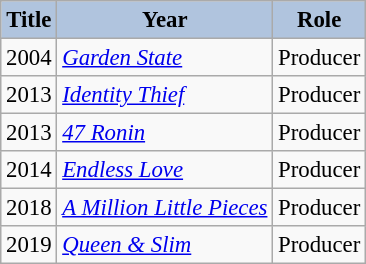<table class="wikitable" style="font-size:95%;">
<tr>
<th style="background:#B0C4DE;">Title</th>
<th style="background:#B0C4DE;">Year</th>
<th style="background:#B0C4DE;">Role</th>
</tr>
<tr>
<td>2004</td>
<td><em><a href='#'>Garden State</a></em></td>
<td>Producer</td>
</tr>
<tr>
<td>2013</td>
<td><em><a href='#'>Identity Thief</a></em></td>
<td>Producer</td>
</tr>
<tr>
<td>2013</td>
<td><em><a href='#'>47 Ronin</a></em></td>
<td>Producer</td>
</tr>
<tr>
<td>2014</td>
<td><em><a href='#'>Endless Love</a></em></td>
<td>Producer</td>
</tr>
<tr>
<td>2018</td>
<td><em><a href='#'>A Million Little Pieces</a></em></td>
<td>Producer</td>
</tr>
<tr>
<td>2019</td>
<td><em><a href='#'>Queen & Slim</a></em></td>
<td>Producer</td>
</tr>
</table>
